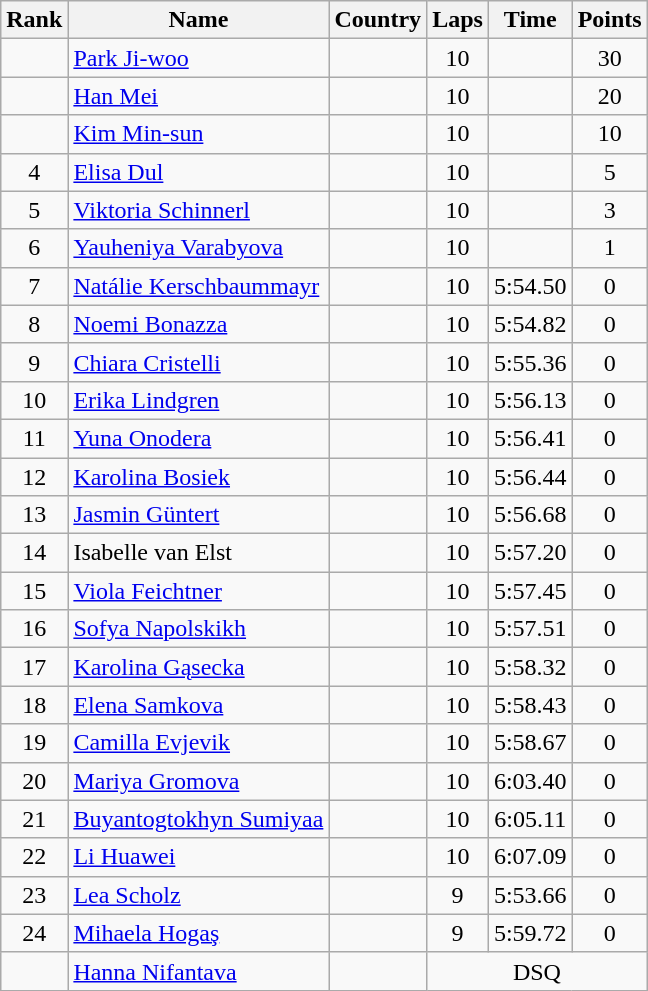<table class="wikitable sortable" style="text-align:center">
<tr>
<th>Rank</th>
<th>Name</th>
<th>Country</th>
<th>Laps</th>
<th>Time</th>
<th>Points</th>
</tr>
<tr>
<td></td>
<td align=left><a href='#'>Park Ji-woo</a></td>
<td align=left></td>
<td>10</td>
<td></td>
<td>30</td>
</tr>
<tr>
<td></td>
<td align=left><a href='#'>Han Mei</a></td>
<td align=left></td>
<td>10</td>
<td></td>
<td>20</td>
</tr>
<tr>
<td></td>
<td align=left><a href='#'>Kim Min-sun</a></td>
<td align=left></td>
<td>10</td>
<td></td>
<td>10</td>
</tr>
<tr>
<td>4</td>
<td align=left><a href='#'>Elisa Dul</a></td>
<td align=left></td>
<td>10</td>
<td></td>
<td>5</td>
</tr>
<tr>
<td>5</td>
<td align=left><a href='#'>Viktoria Schinnerl</a></td>
<td align=left></td>
<td>10</td>
<td></td>
<td>3</td>
</tr>
<tr>
<td>6</td>
<td align=left><a href='#'>Yauheniya Varabyova</a></td>
<td align=left></td>
<td>10</td>
<td></td>
<td>1</td>
</tr>
<tr>
<td>7</td>
<td align=left><a href='#'>Natálie Kerschbaummayr</a></td>
<td align=left></td>
<td>10</td>
<td>5:54.50</td>
<td>0</td>
</tr>
<tr>
<td>8</td>
<td align=left><a href='#'>Noemi Bonazza</a></td>
<td align=left></td>
<td>10</td>
<td>5:54.82</td>
<td>0</td>
</tr>
<tr>
<td>9</td>
<td align=left><a href='#'>Chiara Cristelli</a></td>
<td align=left></td>
<td>10</td>
<td>5:55.36</td>
<td>0</td>
</tr>
<tr>
<td>10</td>
<td align=left><a href='#'>Erika Lindgren</a></td>
<td align=left></td>
<td>10</td>
<td>5:56.13</td>
<td>0</td>
</tr>
<tr>
<td>11</td>
<td align=left><a href='#'>Yuna Onodera</a></td>
<td align=left></td>
<td>10</td>
<td>5:56.41</td>
<td>0</td>
</tr>
<tr>
<td>12</td>
<td align=left><a href='#'>Karolina Bosiek</a></td>
<td align=left></td>
<td>10</td>
<td>5:56.44</td>
<td>0</td>
</tr>
<tr>
<td>13</td>
<td align=left><a href='#'>Jasmin Güntert</a></td>
<td align=left></td>
<td>10</td>
<td>5:56.68</td>
<td>0</td>
</tr>
<tr>
<td>14</td>
<td align=left>Isabelle van Elst</td>
<td align=left></td>
<td>10</td>
<td>5:57.20</td>
<td>0</td>
</tr>
<tr>
<td>15</td>
<td align=left><a href='#'>Viola Feichtner</a></td>
<td align=left></td>
<td>10</td>
<td>5:57.45</td>
<td>0</td>
</tr>
<tr>
<td>16</td>
<td align=left><a href='#'>Sofya Napolskikh</a></td>
<td align=left></td>
<td>10</td>
<td>5:57.51</td>
<td>0</td>
</tr>
<tr>
<td>17</td>
<td align=left><a href='#'>Karolina Gąsecka</a></td>
<td align=left></td>
<td>10</td>
<td>5:58.32</td>
<td>0</td>
</tr>
<tr>
<td>18</td>
<td align=left><a href='#'>Elena Samkova</a></td>
<td align=left></td>
<td>10</td>
<td>5:58.43</td>
<td>0</td>
</tr>
<tr>
<td>19</td>
<td align=left><a href='#'>Camilla Evjevik</a></td>
<td align=left></td>
<td>10</td>
<td>5:58.67</td>
<td>0</td>
</tr>
<tr>
<td>20</td>
<td align=left><a href='#'>Mariya Gromova</a></td>
<td align=left></td>
<td>10</td>
<td>6:03.40</td>
<td>0</td>
</tr>
<tr>
<td>21</td>
<td align=left><a href='#'>Buyantogtokhyn Sumiyaa</a></td>
<td align=left></td>
<td>10</td>
<td>6:05.11</td>
<td>0</td>
</tr>
<tr>
<td>22</td>
<td align=left><a href='#'>Li Huawei</a></td>
<td align=left></td>
<td>10</td>
<td>6:07.09</td>
<td>0</td>
</tr>
<tr>
<td>23</td>
<td align=left><a href='#'>Lea Scholz</a></td>
<td align=left></td>
<td>9</td>
<td>5:53.66</td>
<td>0</td>
</tr>
<tr>
<td>24</td>
<td align=left><a href='#'>Mihaela Hogaş</a></td>
<td align=left></td>
<td>9</td>
<td>5:59.72</td>
<td>0</td>
</tr>
<tr>
<td></td>
<td align=left><a href='#'>Hanna Nifantava</a></td>
<td align=left></td>
<td colspan=4>DSQ</td>
</tr>
</table>
